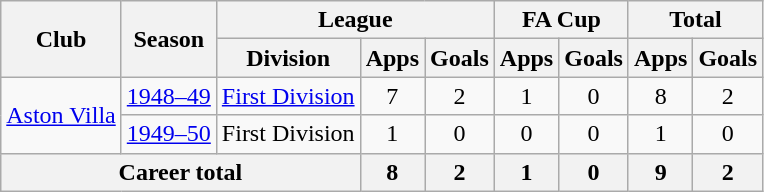<table class="wikitable" style="text-align: center;">
<tr>
<th rowspan="2">Club</th>
<th rowspan="2">Season</th>
<th colspan="3">League</th>
<th colspan="2">FA Cup</th>
<th colspan="2">Total</th>
</tr>
<tr>
<th>Division</th>
<th>Apps</th>
<th>Goals</th>
<th>Apps</th>
<th>Goals</th>
<th>Apps</th>
<th>Goals</th>
</tr>
<tr>
<td rowspan="2"><a href='#'>Aston Villa</a></td>
<td><a href='#'>1948–49</a></td>
<td><a href='#'>First Division</a></td>
<td>7</td>
<td>2</td>
<td>1</td>
<td>0</td>
<td>8</td>
<td>2</td>
</tr>
<tr>
<td><a href='#'>1949–50</a></td>
<td>First Division</td>
<td>1</td>
<td>0</td>
<td>0</td>
<td>0</td>
<td>1</td>
<td>0</td>
</tr>
<tr>
<th colspan="3">Career total</th>
<th>8</th>
<th>2</th>
<th>1</th>
<th>0</th>
<th>9</th>
<th>2</th>
</tr>
</table>
